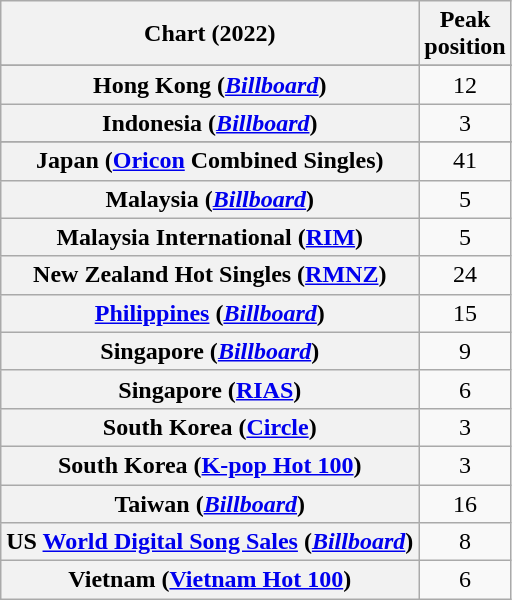<table class="wikitable sortable plainrowheaders" style="text-align:center">
<tr>
<th scope="col">Chart (2022)</th>
<th scope="col">Peak<br>position</th>
</tr>
<tr>
</tr>
<tr>
<th scope="row">Hong Kong (<em><a href='#'>Billboard</a></em>)</th>
<td>12</td>
</tr>
<tr>
<th scope="row">Indonesia (<em><a href='#'>Billboard</a></em>)</th>
<td>3</td>
</tr>
<tr>
</tr>
<tr>
<th scope="row">Japan (<a href='#'>Oricon</a> Combined Singles)</th>
<td>41</td>
</tr>
<tr>
<th scope="row">Malaysia (<em><a href='#'>Billboard</a></em>)</th>
<td>5</td>
</tr>
<tr>
<th scope="row">Malaysia International (<a href='#'>RIM</a>)</th>
<td>5</td>
</tr>
<tr>
<th scope="row">New Zealand Hot Singles (<a href='#'>RMNZ</a>)</th>
<td>24</td>
</tr>
<tr>
<th scope="row"><a href='#'>Philippines</a> (<em><a href='#'>Billboard</a></em>)</th>
<td>15</td>
</tr>
<tr>
<th scope="row">Singapore (<em><a href='#'>Billboard</a></em>)</th>
<td>9</td>
</tr>
<tr>
<th scope="row">Singapore (<a href='#'>RIAS</a>)</th>
<td>6</td>
</tr>
<tr>
<th scope="row">South Korea (<a href='#'>Circle</a>)</th>
<td>3</td>
</tr>
<tr>
<th scope="row">South Korea (<a href='#'>K-pop Hot 100</a>)</th>
<td>3</td>
</tr>
<tr>
<th scope="row">Taiwan (<em><a href='#'>Billboard</a></em>)</th>
<td>16</td>
</tr>
<tr>
<th scope="row">US <a href='#'>World Digital Song Sales</a> (<em><a href='#'>Billboard</a></em>)</th>
<td>8</td>
</tr>
<tr>
<th scope="row">Vietnam (<a href='#'>Vietnam Hot 100</a>)</th>
<td>6</td>
</tr>
</table>
